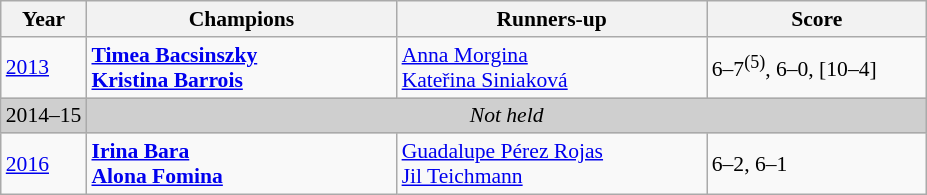<table class="wikitable" style="font-size:90%">
<tr>
<th>Year</th>
<th width="200">Champions</th>
<th width="200">Runners-up</th>
<th width="140">Score</th>
</tr>
<tr>
<td><a href='#'>2013</a></td>
<td> <strong><a href='#'>Timea Bacsinszky</a></strong> <br>  <strong><a href='#'>Kristina Barrois</a></strong></td>
<td> <a href='#'>Anna Morgina</a> <br>  <a href='#'>Kateřina Siniaková</a></td>
<td>6–7<sup>(5)</sup>, 6–0, [10–4]</td>
</tr>
<tr>
<td style="background:#cfcfcf">2014–15</td>
<td colspan=3 align=center style="background:#cfcfcf"><em>Not held</em></td>
</tr>
<tr>
<td><a href='#'>2016</a></td>
<td> <strong><a href='#'>Irina Bara</a></strong> <br>  <strong><a href='#'>Alona Fomina</a></strong></td>
<td> <a href='#'>Guadalupe Pérez Rojas</a> <br>  <a href='#'>Jil Teichmann</a></td>
<td>6–2, 6–1</td>
</tr>
</table>
